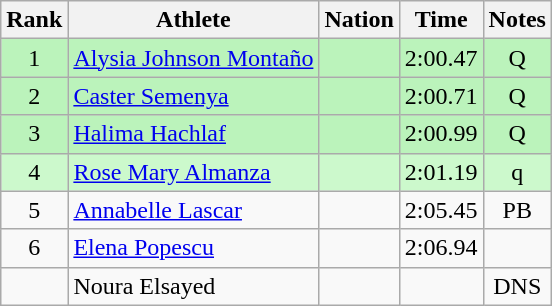<table class="wikitable sortable" style="text-align:center">
<tr>
<th>Rank</th>
<th>Athlete</th>
<th>Nation</th>
<th>Time</th>
<th>Notes</th>
</tr>
<tr bgcolor=bbf3bb>
<td>1</td>
<td align=left><a href='#'>Alysia Johnson Montaño</a></td>
<td align=left></td>
<td>2:00.47</td>
<td>Q</td>
</tr>
<tr bgcolor=bbf3bb>
<td>2</td>
<td align=left><a href='#'>Caster Semenya</a></td>
<td align=left></td>
<td>2:00.71</td>
<td>Q</td>
</tr>
<tr bgcolor=bbf3bb>
<td>3</td>
<td align=left><a href='#'>Halima Hachlaf</a></td>
<td align=left></td>
<td>2:00.99</td>
<td>Q</td>
</tr>
<tr bgcolor=#ccf9cc>
<td>4</td>
<td align=left><a href='#'>Rose Mary Almanza</a></td>
<td align=left></td>
<td>2:01.19</td>
<td>q</td>
</tr>
<tr>
<td>5</td>
<td align=left><a href='#'>Annabelle Lascar</a></td>
<td align=left></td>
<td>2:05.45</td>
<td>PB</td>
</tr>
<tr>
<td>6</td>
<td align=left><a href='#'>Elena Popescu</a></td>
<td align=left></td>
<td>2:06.94</td>
<td></td>
</tr>
<tr>
<td></td>
<td align=left>Noura Elsayed</td>
<td align=left></td>
<td></td>
<td>DNS</td>
</tr>
</table>
